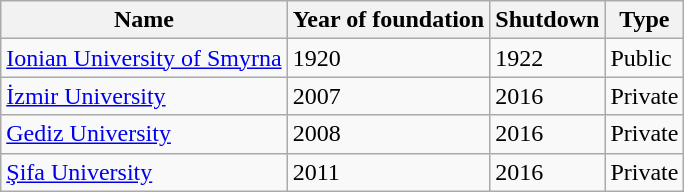<table class="wikitable">
<tr>
<th>Name</th>
<th>Year of foundation</th>
<th>Shutdown</th>
<th>Type</th>
</tr>
<tr>
<td><a href='#'>Ionian University of Smyrna</a></td>
<td>1920</td>
<td>1922</td>
<td>Public</td>
</tr>
<tr>
<td><a href='#'>İzmir University</a></td>
<td>2007</td>
<td>2016</td>
<td>Private</td>
</tr>
<tr>
<td><a href='#'>Gediz University</a></td>
<td>2008</td>
<td>2016</td>
<td>Private</td>
</tr>
<tr>
<td><a href='#'>Şifa University</a></td>
<td>2011</td>
<td>2016</td>
<td>Private</td>
</tr>
</table>
